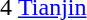<table cellspacing="0" cellpadding="0">
<tr>
<td><div>4 </div></td>
<td><a href='#'>Tianjin</a></td>
</tr>
</table>
